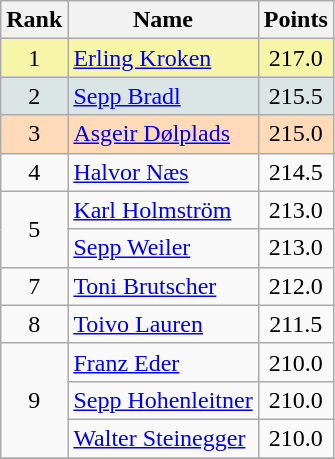<table class="wikitable sortable">
<tr>
<th align=Center>Rank</th>
<th>Name</th>
<th>Points</th>
</tr>
<tr style="background:#F7F6A8">
<td align=center>1</td>
<td> <a href='#'>Erling Kroken</a></td>
<td align=center>217.0</td>
</tr>
<tr style="background: #DCE5E5;">
<td align=center>2</td>
<td> <a href='#'>Sepp Bradl</a></td>
<td align=center>215.5</td>
</tr>
<tr style="background: #FFDAB9;">
<td align=center>3</td>
<td> <a href='#'>Asgeir Dølplads</a></td>
<td align=center>215.0</td>
</tr>
<tr>
<td align=center>4</td>
<td> <a href='#'>Halvor Næs</a></td>
<td align=center>214.5</td>
</tr>
<tr>
<td rowspan=2 align=center>5</td>
<td> <a href='#'>Karl Holmström</a></td>
<td align=center>213.0</td>
</tr>
<tr>
<td> <a href='#'>Sepp Weiler</a></td>
<td align=center>213.0</td>
</tr>
<tr>
<td align=center>7</td>
<td> <a href='#'>Toni Brutscher</a></td>
<td align=center>212.0</td>
</tr>
<tr>
<td align=center>8</td>
<td> <a href='#'>Toivo Lauren</a></td>
<td align=center>211.5</td>
</tr>
<tr>
<td rowspan=3 align=center>9</td>
<td> <a href='#'>Franz Eder</a></td>
<td align=center>210.0</td>
</tr>
<tr>
<td> <a href='#'>Sepp Hohenleitner</a></td>
<td align=center>210.0</td>
</tr>
<tr>
<td> <a href='#'>Walter Steinegger</a></td>
<td align=center>210.0</td>
</tr>
<tr>
</tr>
</table>
